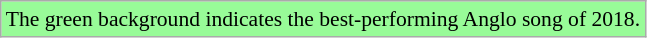<table class="wikitable" style="font-size:90%;">
<tr>
<td style="background-color:#98FB98">The green background indicates the best-performing Anglo song of 2018.</td>
</tr>
</table>
